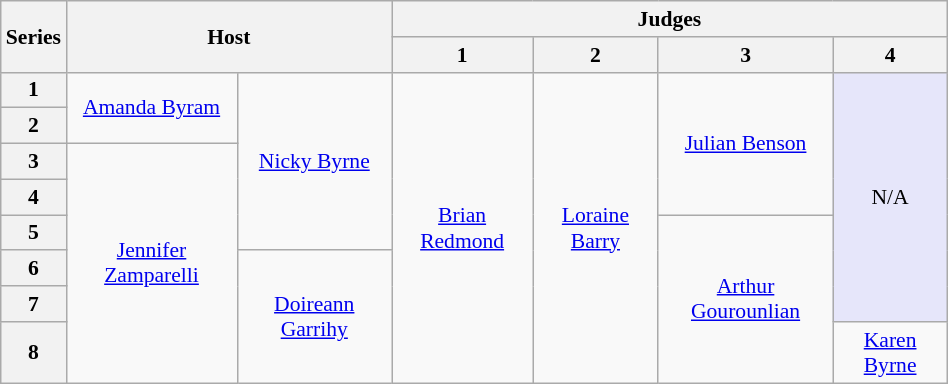<table class="wikitable" style="text-align:center; font-size:90%; width: 50%;">
<tr>
<th rowspan=2>Series</th>
<th colspan="2" rowspan="2">Host</th>
<th colspan="4">Judges</th>
</tr>
<tr>
<th>1</th>
<th>2</th>
<th>3</th>
<th>4</th>
</tr>
<tr>
<th scope="row">1</th>
<td rowspan="2"><a href='#'>Amanda Byram</a></td>
<td rowspan="5"><a href='#'>Nicky Byrne</a></td>
<td rowspan="8"><a href='#'>Brian Redmond</a></td>
<td rowspan="8"><a href='#'>Loraine Barry</a></td>
<td rowspan="4"><a href='#'>Julian Benson</a></td>
<td bgcolor="lavender" rowspan="7">N/A</td>
</tr>
<tr>
<th scope="row">2</th>
</tr>
<tr>
<th scope="row">3</th>
<td rowspan="6"><a href='#'>Jennifer Zamparelli</a></td>
</tr>
<tr>
<th scope="row">4</th>
</tr>
<tr>
<th scope="row">5</th>
<td rowspan="4"><a href='#'>Arthur Gourounlian</a></td>
</tr>
<tr>
<th scope="row">6</th>
<td rowspan="3"><a href='#'>Doireann Garrihy</a></td>
</tr>
<tr>
<th scope="row">7</th>
</tr>
<tr>
<th>8</th>
<td><a href='#'>Karen Byrne</a></td>
</tr>
</table>
